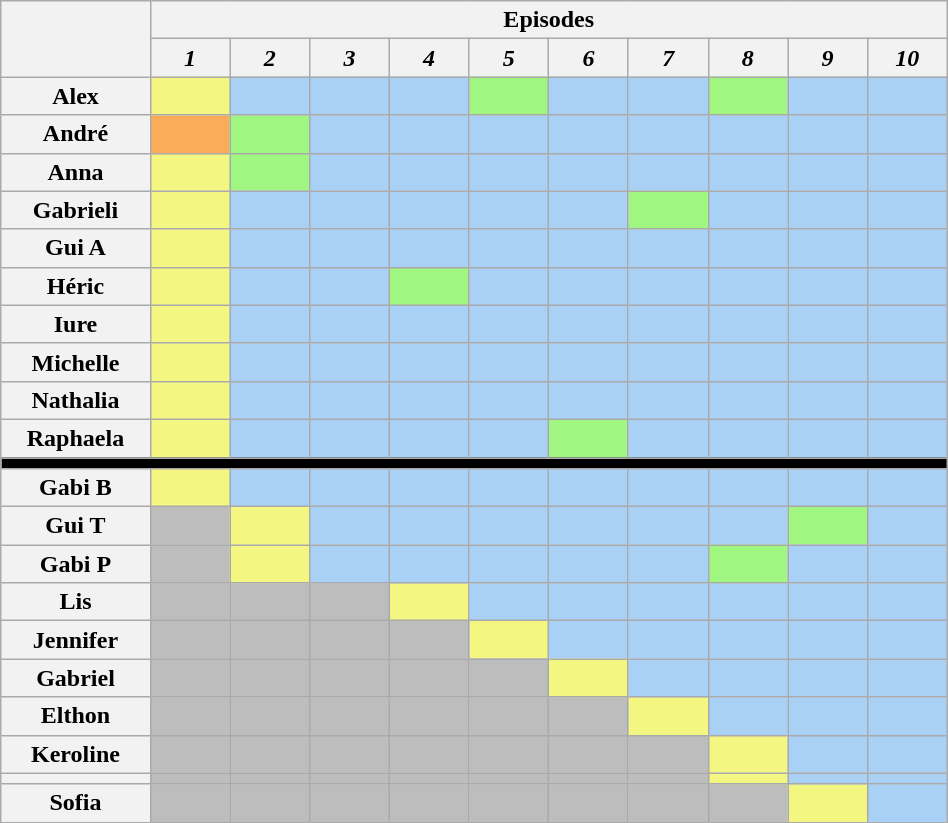<table class="wikitable" style="text-align:center; width:50%;">
<tr>
<th rowspan="2" style="width:15%;"></th>
<th colspan="10" style="text-align:center;">Episodes</th>
</tr>
<tr>
<th style="text-align:center; width:8%;"><em>1</em></th>
<th style="text-align:center; width:8%;"><em>2</em></th>
<th style="text-align:center; width:8%;"><em>3</em></th>
<th style="text-align:center; width:8%;"><em>4</em></th>
<th style="text-align:center; width:8%;"><em>5</em></th>
<th style="text-align:center; width:8%;"><em>6</em></th>
<th style="text-align:center; width:8%;"><em>7</em></th>
<th style="text-align:center; width:8%;"><em>8</em></th>
<th style="text-align:center; width:8%;"><em>9</em></th>
<th style="text-align:center; width:8%;"><em>10</em></th>
</tr>
<tr>
<th>Alex</th>
<th style="background:#F3F781;"></th>
<td style="background:#A9D0F5;"></td>
<td style="background:#A9D0F5;"></td>
<td style="background:#A9D0F5;"></td>
<td style="background:#9FF781;"></td>
<td style="background:#A9D0F5;"></td>
<td style="background:#A9D0F5;"></td>
<td style="background:#9FF781;"></td>
<td style="background:#A9D0F5;"></td>
<td style="background:#A9D0F5;"></td>
</tr>
<tr>
<th>André</th>
<th style="background:#FAAC58;"></th>
<td style="background:#9FF781;"></td>
<td style="background:#A9D0F5;"></td>
<td style="background:#A9D0F5;"></td>
<td style="background:#A9D0F5;"></td>
<td style="background:#A9D0F5;"></td>
<td style="background:#A9D0F5;"></td>
<td style="background:#A9D0F5;"></td>
<td style="background:#A9D0F5;"></td>
<td style="background:#A9D0F5;"></td>
</tr>
<tr>
<th>Anna</th>
<th style="background:#F3F781;"></th>
<td style="background:#9FF781;"></td>
<td style="background:#A9D0F5;"></td>
<td style="background:#A9D0F5;"></td>
<td style="background:#A9D0F5;"></td>
<td style="background:#A9D0F5;"></td>
<td style="background:#A9D0F5;"></td>
<td style="background:#A9D0F5;"></td>
<td style="background:#A9D0F5;"></td>
<td style="background:#A9D0F5;"></td>
</tr>
<tr>
<th>Gabrieli</th>
<th style="background:#F3F781;"></th>
<td style="background:#A9D0F5;"></td>
<td style="background:#A9D0F5;"></td>
<td style="background:#A9D0F5;"></td>
<td style="background:#A9D0F5;"></td>
<td style="background:#A9D0F5;"></td>
<td style="background:#9FF781;"></td>
<td style="background:#A9D0F5;"></td>
<td style="background:#A9D0F5;"></td>
<td style="background:#A9D0F5;"></td>
</tr>
<tr>
<th>Gui A</th>
<th style="background:#F3F781;"></th>
<td style="background:#A9D0F5;"></td>
<td style="background:#A9D0F5;"></td>
<td style="background:#A9D0F5;"></td>
<td style="background:#A9D0F5;"></td>
<td style="background:#A9D0F5;"></td>
<td style="background:#A9D0F5;"></td>
<td style="background:#A9D0F5;"></td>
<td style="background:#A9D0F5;"></td>
<td style="background:#A9D0F5;"></td>
</tr>
<tr>
<th>Héric</th>
<th style="background:#F3F781;"></th>
<td style="background:#A9D0F5;"></td>
<td style="background:#A9D0F5;"></td>
<td style="background:#9FF781;"></td>
<td style="background:#A9D0F5;"></td>
<td style="background:#A9D0F5;"></td>
<td style="background:#A9D0F5;"></td>
<td style="background:#A9D0F5;"></td>
<td style="background:#A9D0F5;"></td>
<td style="background:#A9D0F5;"></td>
</tr>
<tr>
<th>Iure</th>
<th style="background:#F3F781;"></th>
<td style="background:#A9D0F5;"></td>
<td style="background:#A9D0F5;"></td>
<td style="background:#A9D0F5;"></td>
<td style="background:#A9D0F5;"></td>
<td style="background:#A9D0F5;"></td>
<td style="background:#A9D0F5;"></td>
<td style="background:#A9D0F5;"></td>
<td style="background:#A9D0F5;"></td>
<td style="background:#A9D0F5;"></td>
</tr>
<tr>
<th>Michelle</th>
<th style="background:#F3F781;"></th>
<td style="background:#A9D0F5;"></td>
<td style="background:#A9D0F5;"></td>
<td style="background:#A9D0F5;"></td>
<td style="background:#A9D0F5;"></td>
<td style="background:#A9D0F5;"></td>
<td style="background:#A9D0F5;"></td>
<td style="background:#A9D0F5;"></td>
<td style="background:#A9D0F5;"></td>
<td style="background:#A9D0F5;"></td>
</tr>
<tr>
<th>Nathalia</th>
<th style="background:#F3F781;"></th>
<td style="background:#A9D0F5;"></td>
<td style="background:#A9D0F5;"></td>
<td style="background:#A9D0F5;"></td>
<td style="background:#A9D0F5;"></td>
<td style="background:#A9D0F5;"></td>
<td style="background:#A9D0F5;"></td>
<td style="background:#A9D0F5;"></td>
<td style="background:#A9D0F5;"></td>
<td style="background:#A9D0F5;"></td>
</tr>
<tr>
<th>Raphaela</th>
<th style="background:#F3F781;"></th>
<td style="background:#A9D0F5;"></td>
<td style="background:#A9D0F5;"></td>
<td style="background:#A9D0F5;"></td>
<td style="background:#A9D0F5;"></td>
<td style="background:#9FF781;"></td>
<td style="background:#A9D0F5;"></td>
<td style="background:#A9D0F5;"></td>
<td style="background:#A9D0F5;"></td>
<td style="background:#A9D0F5;"></td>
</tr>
<tr>
<th style="background:#000;" colspan="11"></th>
</tr>
<tr>
<th>Gabi B</th>
<th style="background:#F3F781;"></th>
<td style="background:#A9D0F5;"></td>
<td style="background:#A9D0F5;"></td>
<td style="background:#A9D0F5;"></td>
<td style="background:#A9D0F5;"></td>
<td style="background:#A9D0F5;"></td>
<td style="background:#A9D0F5;"></td>
<td style="background:#A9D0F5;"></td>
<td style="background:#A9D0F5;"></td>
<td style="background:#A9D0F5;"></td>
</tr>
<tr>
<th>Gui T</th>
<th style="background:#BDBDBD;"></th>
<td style="background:#F3F781;"></td>
<td style="background:#A9D0F5;"></td>
<td style="background:#A9D0F5;"></td>
<td style="background:#A9D0F5;"></td>
<td style="background:#A9D0F5;"></td>
<td style="background:#A9D0F5;"></td>
<td style="background:#A9D0F5;"></td>
<td style="background:#9FF781;"></td>
<td style="background:#A9D0F5;"></td>
</tr>
<tr>
<th>Gabi P</th>
<th style="background:#BDBDBD;"></th>
<td style="background:#F3F781;"></td>
<td style="background:#A9D0F5;"></td>
<td style="background:#A9D0F5;"></td>
<td style="background:#A9D0F5;"></td>
<td style="background:#A9D0F5;"></td>
<td style="background:#A9D0F5;"></td>
<td style="background:#9FF781;"></td>
<td style="background:#A9D0F5;"></td>
<td style="background:#A9D0F5;"></td>
</tr>
<tr>
<th>Lis</th>
<th style="background:#BDBDBD;"></th>
<td style="background:#BDBDBD;"></td>
<td style="background:#BDBDBD;"></td>
<td style="background:#F3F781;"></td>
<td style="background:#A9D0F5;"></td>
<td style="background:#A9D0F5;"></td>
<td style="background:#A9D0F5;"></td>
<td style="background:#A9D0F5;"></td>
<td style="background:#A9D0F5;"></td>
<td style="background:#A9D0F5;"></td>
</tr>
<tr>
<th>Jennifer</th>
<th style="background:#BDBDBD;"></th>
<td style="background:#BDBDBD;"></td>
<td style="background:#BDBDBD;"></td>
<td style="background:#BDBDBD;"></td>
<td style="background:#F3F781;"></td>
<td style="background:#A9D0F5;"></td>
<td style="background:#A9D0F5;"></td>
<td style="background:#A9D0F5;"></td>
<td style="background:#A9D0F5;"></td>
<td style="background:#A9D0F5;"></td>
</tr>
<tr>
<th>Gabriel</th>
<th style="background:#BDBDBD;"></th>
<td style="background:#BDBDBD;"></td>
<td style="background:#BDBDBD;"></td>
<td style="background:#BDBDBD;"></td>
<td style="background:#BDBDBD;"></td>
<td style="background:#F3F781;"></td>
<td style="background:#A9D0F5;"></td>
<td style="background:#A9D0F5;"></td>
<td style="background:#A9D0F5;"></td>
<td style="background:#A9D0F5;"></td>
</tr>
<tr>
<th>Elthon</th>
<th style="background:#BDBDBD;"></th>
<td style="background:#BDBDBD;"></td>
<td style="background:#BDBDBD;"></td>
<td style="background:#BDBDBD;"></td>
<td style="background:#BDBDBD;"></td>
<td style="background:#BDBDBD;"></td>
<td style="background:#F3F781;"></td>
<td style="background:#A9D0F5;"></td>
<td style="background:#A9D0F5;"></td>
<td style="background:#A9D0F5;"></td>
</tr>
<tr>
<th>Keroline</th>
<th style="background:#BDBDBD;"></th>
<td style="background:#BDBDBD;"></td>
<td style="background:#BDBDBD;"></td>
<td style="background:#BDBDBD;"></td>
<td style="background:#BDBDBD;"></td>
<td style="background:#BDBDBD;"></td>
<td style="background:#BDBDBD;"></td>
<td style="background:#F3F781;"></td>
<td style="background:#A9D0F5;"></td>
<td style="background:#A9D0F5;"></td>
</tr>
<tr>
<th></th>
<th style="background:#BDBDBD;"></th>
<td style="background:#BDBDBD;"></td>
<td style="background:#BDBDBD;"></td>
<td style="background:#BDBDBD;"></td>
<td style="background:#BDBDBD;"></td>
<td style="background:#BDBDBD;"></td>
<td style="background:#BDBDBD;"></td>
<td style="background:#F3F781;"></td>
<td style="background:#A9D0F5;"></td>
<td style="background:#A9D0F5;"></td>
</tr>
<tr>
<th>Sofia</th>
<th style="background:#BDBDBD;"></th>
<td style="background:#BDBDBD;"></td>
<td style="background:#BDBDBD;"></td>
<td style="background:#BDBDBD;"></td>
<td style="background:#BDBDBD;"></td>
<td style="background:#BDBDBD;"></td>
<td style="background:#BDBDBD;"></td>
<td style="background:#BDBDBD;"></td>
<td style="background:#F3F781;"></td>
<td style="background:#A9D0F5;"></td>
</tr>
</table>
